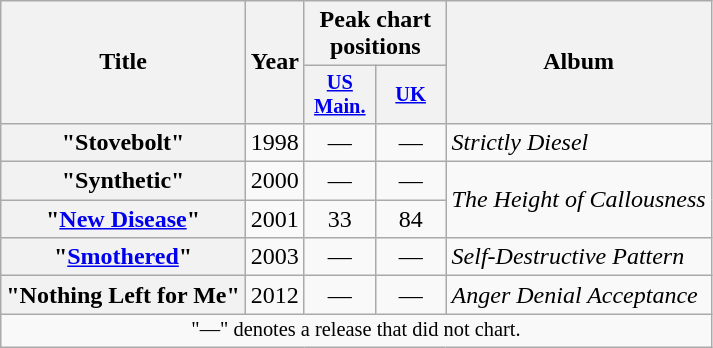<table class="wikitable plainrowheaders">
<tr>
<th rowspan="2">Title</th>
<th rowspan="2">Year</th>
<th colspan="2">Peak chart positions</th>
<th rowspan="2">Album</th>
</tr>
<tr>
<th style="width:3em;font-size:85%"><a href='#'>US<br>Main.</a><br></th>
<th style="width:3em;font-size:85%"><a href='#'>UK</a><br></th>
</tr>
<tr>
<th scope="row">"Stovebolt"</th>
<td style="text-align:center;">1998</td>
<td style="text-align:center;">—</td>
<td style="text-align:center;">—</td>
<td><em>Strictly Diesel</em></td>
</tr>
<tr>
<th scope="row">"Synthetic"</th>
<td style="text-align:center;">2000</td>
<td style="text-align:center;">—</td>
<td style="text-align:center;">—</td>
<td rowspan="2"><em>The Height of Callousness</em></td>
</tr>
<tr>
<th scope="row">"<a href='#'>New Disease</a>"</th>
<td style="text-align:center;">2001</td>
<td style="text-align:center;">33</td>
<td style="text-align:center;">84</td>
</tr>
<tr>
<th scope="row">"<a href='#'>Smothered</a>"</th>
<td style="text-align:center;">2003</td>
<td style="text-align:center;">—</td>
<td style="text-align:center;">—</td>
<td><em>Self-Destructive Pattern</em></td>
</tr>
<tr>
<th scope="row">"Nothing Left for Me"</th>
<td style="text-align:center;">2012</td>
<td style="text-align:center;">—</td>
<td style="text-align:center;">—</td>
<td><em>Anger Denial Acceptance</em></td>
</tr>
<tr>
<td colspan="6" style="text-align:center; font-size:85%">"—" denotes a release that did not chart.</td>
</tr>
</table>
